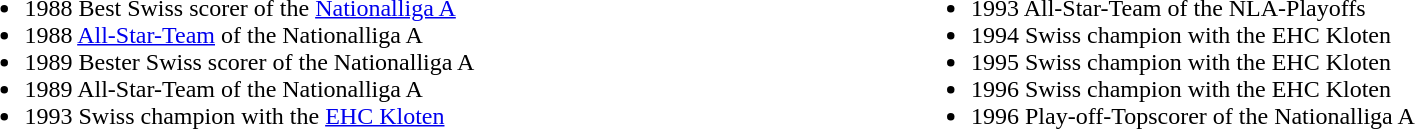<table width="100%">
<tr>
<td valign="top" width="50%" align="left"><br><ul><li>1988 Best Swiss scorer of the <a href='#'>Nationalliga A</a></li><li>1988 <a href='#'>All-Star-Team</a> of the Nationalliga A</li><li>1989 Bester Swiss scorer of the Nationalliga A</li><li>1989 All-Star-Team of the Nationalliga A</li><li>1993 Swiss champion with the <a href='#'>EHC Kloten</a></li></ul></td>
<td valign="top" width="50%" align="left"><br><ul><li>1993 All-Star-Team of the NLA-Playoffs</li><li>1994 Swiss champion with the EHC Kloten</li><li>1995 Swiss champion with the EHC Kloten</li><li>1996 Swiss champion with the EHC Kloten</li><li>1996 Play-off-Topscorer of the Nationalliga A</li></ul></td>
</tr>
</table>
